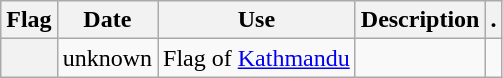<table class="wikitable plainrowheaders sortable">
<tr>
<th scope="col">Flag</th>
<th scope="col">Date</th>
<th scope="col">Use</th>
<th scope="col">Description</th>
<th scope="col" class="unsortable">.</th>
</tr>
<tr>
<th scope="row"></th>
<td>unknown</td>
<td>Flag of <a href='#'>Kathmandu</a></td>
<td></td>
<td style="text-align:center;"></td>
</tr>
</table>
